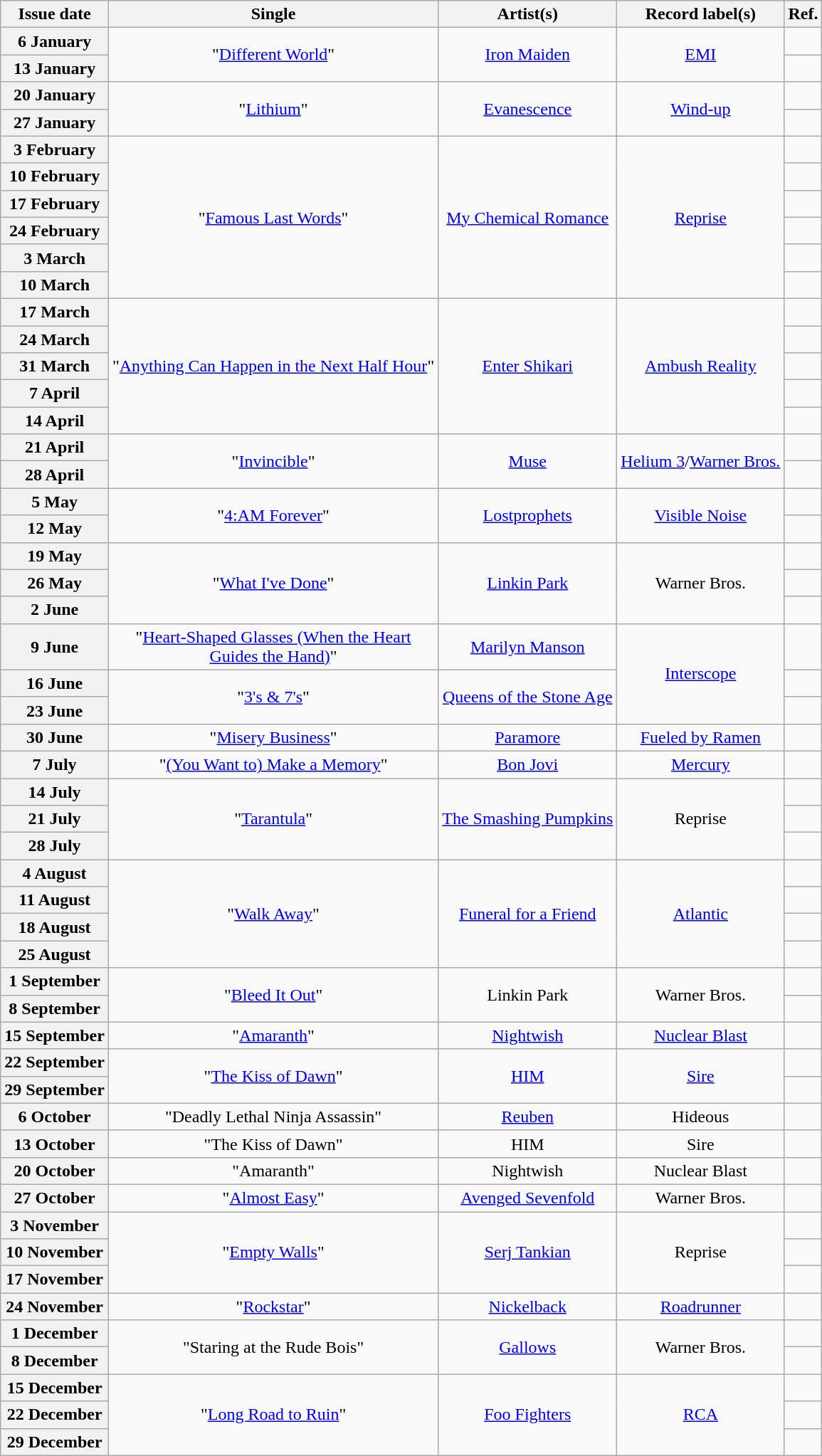<table class="wikitable plainrowheaders" style="text-align:center">
<tr>
<th scope="col">Issue date</th>
<th scope="col">Single</th>
<th scope="col">Artist(s)</th>
<th scope="col">Record label(s)</th>
<th scope="col">Ref.</th>
</tr>
<tr>
<th scope="row">6 January</th>
<td rowspan="2">"<a href='#'>Different World</a>"</td>
<td rowspan="2"><a href='#'>Iron Maiden</a></td>
<td rowspan="2"><a href='#'>EMI</a></td>
<td></td>
</tr>
<tr>
<th scope="row">13 January</th>
<td></td>
</tr>
<tr>
<th scope="row">20 January</th>
<td rowspan="2">"<a href='#'>Lithium</a>"</td>
<td rowspan="2"><a href='#'>Evanescence</a></td>
<td rowspan="2"><a href='#'>Wind-up</a></td>
<td></td>
</tr>
<tr>
<th scope="row">27 January</th>
<td></td>
</tr>
<tr>
<th scope="row">3 February</th>
<td rowspan="6">"<a href='#'>Famous Last Words</a>"</td>
<td rowspan="6"><a href='#'>My Chemical Romance</a></td>
<td rowspan="6"><a href='#'>Reprise</a></td>
<td></td>
</tr>
<tr>
<th scope="row">10 February</th>
<td></td>
</tr>
<tr>
<th scope="row">17 February</th>
<td></td>
</tr>
<tr>
<th scope="row">24 February</th>
<td></td>
</tr>
<tr>
<th scope="row">3 March</th>
<td></td>
</tr>
<tr>
<th scope="row">10 March</th>
<td></td>
</tr>
<tr>
<th scope="row">17 March</th>
<td rowspan="5">"<a href='#'>Anything Can Happen in the Next Half Hour</a>"</td>
<td rowspan="5"><a href='#'>Enter Shikari</a></td>
<td rowspan="5"><a href='#'>Ambush Reality</a></td>
<td></td>
</tr>
<tr>
<th scope="row">24 March</th>
<td></td>
</tr>
<tr>
<th scope="row">31 March</th>
<td></td>
</tr>
<tr>
<th scope="row">7 April</th>
<td></td>
</tr>
<tr>
<th scope="row">14 April</th>
<td></td>
</tr>
<tr>
<th scope="row">21 April</th>
<td rowspan="2">"<a href='#'>Invincible</a>"</td>
<td rowspan="2"><a href='#'>Muse</a></td>
<td rowspan="2"><a href='#'>Helium 3</a>/<a href='#'>Warner Bros.</a></td>
<td></td>
</tr>
<tr>
<th scope="row">28 April</th>
<td></td>
</tr>
<tr>
<th scope="row">5 May</th>
<td rowspan="2">"<a href='#'>4:AM Forever</a>"</td>
<td rowspan="2"><a href='#'>Lostprophets</a></td>
<td rowspan="2"><a href='#'>Visible Noise</a></td>
<td></td>
</tr>
<tr>
<th scope="row">12 May</th>
<td></td>
</tr>
<tr>
<th scope="row">19 May</th>
<td rowspan="3">"<a href='#'>What I've Done</a>"</td>
<td rowspan="3"><a href='#'>Linkin Park</a></td>
<td rowspan="3">Warner Bros.</td>
<td></td>
</tr>
<tr>
<th scope="row">26 May</th>
<td></td>
</tr>
<tr>
<th scope="row">2 June</th>
<td></td>
</tr>
<tr>
<th scope="row">9 June</th>
<td>"<a href='#'>Heart-Shaped Glasses (When the Heart<br>Guides the Hand)</a>"</td>
<td><a href='#'>Marilyn Manson</a></td>
<td rowspan="3"><a href='#'>Interscope</a></td>
<td></td>
</tr>
<tr>
<th scope="row">16 June</th>
<td rowspan="2">"<a href='#'>3's & 7's</a>"</td>
<td rowspan="2"><a href='#'>Queens of the Stone Age</a></td>
<td></td>
</tr>
<tr>
<th scope="row">23 June</th>
<td></td>
</tr>
<tr>
<th scope="row">30 June</th>
<td>"<a href='#'>Misery Business</a>"</td>
<td><a href='#'>Paramore</a></td>
<td><a href='#'>Fueled by Ramen</a></td>
<td></td>
</tr>
<tr>
<th scope="row">7 July</th>
<td>"<a href='#'>(You Want to) Make a Memory</a>"</td>
<td><a href='#'>Bon Jovi</a></td>
<td><a href='#'>Mercury</a></td>
<td></td>
</tr>
<tr>
<th scope="row">14 July</th>
<td rowspan="3">"<a href='#'>Tarantula</a>"</td>
<td rowspan="3"><a href='#'>The Smashing Pumpkins</a></td>
<td rowspan="3">Reprise</td>
<td></td>
</tr>
<tr>
<th scope="row">21 July</th>
<td></td>
</tr>
<tr>
<th scope="row">28 July</th>
<td></td>
</tr>
<tr>
<th scope="row">4 August</th>
<td rowspan="4">"<a href='#'>Walk Away</a>"</td>
<td rowspan="4"><a href='#'>Funeral for a Friend</a></td>
<td rowspan="4"><a href='#'>Atlantic</a></td>
<td></td>
</tr>
<tr>
<th scope="row">11 August</th>
<td></td>
</tr>
<tr>
<th scope="row">18 August</th>
<td></td>
</tr>
<tr>
<th scope="row">25 August</th>
<td></td>
</tr>
<tr>
<th scope="row">1 September</th>
<td rowspan="2">"<a href='#'>Bleed It Out</a>"</td>
<td rowspan="2">Linkin Park</td>
<td rowspan="2">Warner Bros.</td>
<td></td>
</tr>
<tr>
<th scope="row">8 September</th>
<td></td>
</tr>
<tr>
<th scope="row">15 September</th>
<td>"<a href='#'>Amaranth</a>"</td>
<td><a href='#'>Nightwish</a></td>
<td><a href='#'>Nuclear Blast</a></td>
<td></td>
</tr>
<tr>
<th scope="row">22 September</th>
<td rowspan="2">"<a href='#'>The Kiss of Dawn</a>"</td>
<td rowspan="2"><a href='#'>HIM</a></td>
<td rowspan="2"><a href='#'>Sire</a></td>
<td></td>
</tr>
<tr>
<th scope="row">29 September</th>
<td></td>
</tr>
<tr>
<th scope="row">6 October</th>
<td>"Deadly Lethal Ninja Assassin"</td>
<td><a href='#'>Reuben</a></td>
<td>Hideous</td>
<td></td>
</tr>
<tr>
<th scope="row">13 October</th>
<td>"The Kiss of Dawn"</td>
<td>HIM</td>
<td>Sire</td>
<td></td>
</tr>
<tr>
<th scope="row">20 October</th>
<td>"Amaranth"</td>
<td>Nightwish</td>
<td>Nuclear Blast</td>
<td></td>
</tr>
<tr>
<th scope="row">27 October</th>
<td>"<a href='#'>Almost Easy</a>"</td>
<td><a href='#'>Avenged Sevenfold</a></td>
<td>Warner Bros.</td>
<td></td>
</tr>
<tr>
<th scope="row">3 November</th>
<td rowspan="3">"<a href='#'>Empty Walls</a>"</td>
<td rowspan="3"><a href='#'>Serj Tankian</a></td>
<td rowspan="3">Reprise</td>
<td></td>
</tr>
<tr>
<th scope="row">10 November</th>
<td></td>
</tr>
<tr>
<th scope="row">17 November</th>
<td></td>
</tr>
<tr>
<th scope="row">24 November</th>
<td>"<a href='#'>Rockstar</a>"</td>
<td><a href='#'>Nickelback</a></td>
<td><a href='#'>Roadrunner</a></td>
<td></td>
</tr>
<tr>
<th scope="row">1 December</th>
<td rowspan="2">"Staring at the Rude Bois"</td>
<td rowspan="2"><a href='#'>Gallows</a></td>
<td rowspan="2">Warner Bros.</td>
<td></td>
</tr>
<tr>
<th scope="row">8 December</th>
<td></td>
</tr>
<tr>
<th scope="row">15 December</th>
<td rowspan="3">"<a href='#'>Long Road to Ruin</a>"</td>
<td rowspan="3"><a href='#'>Foo Fighters</a></td>
<td rowspan="3"><a href='#'>RCA</a></td>
<td></td>
</tr>
<tr>
<th scope="row">22 December</th>
<td></td>
</tr>
<tr>
<th scope="row">29 December</th>
<td></td>
</tr>
</table>
